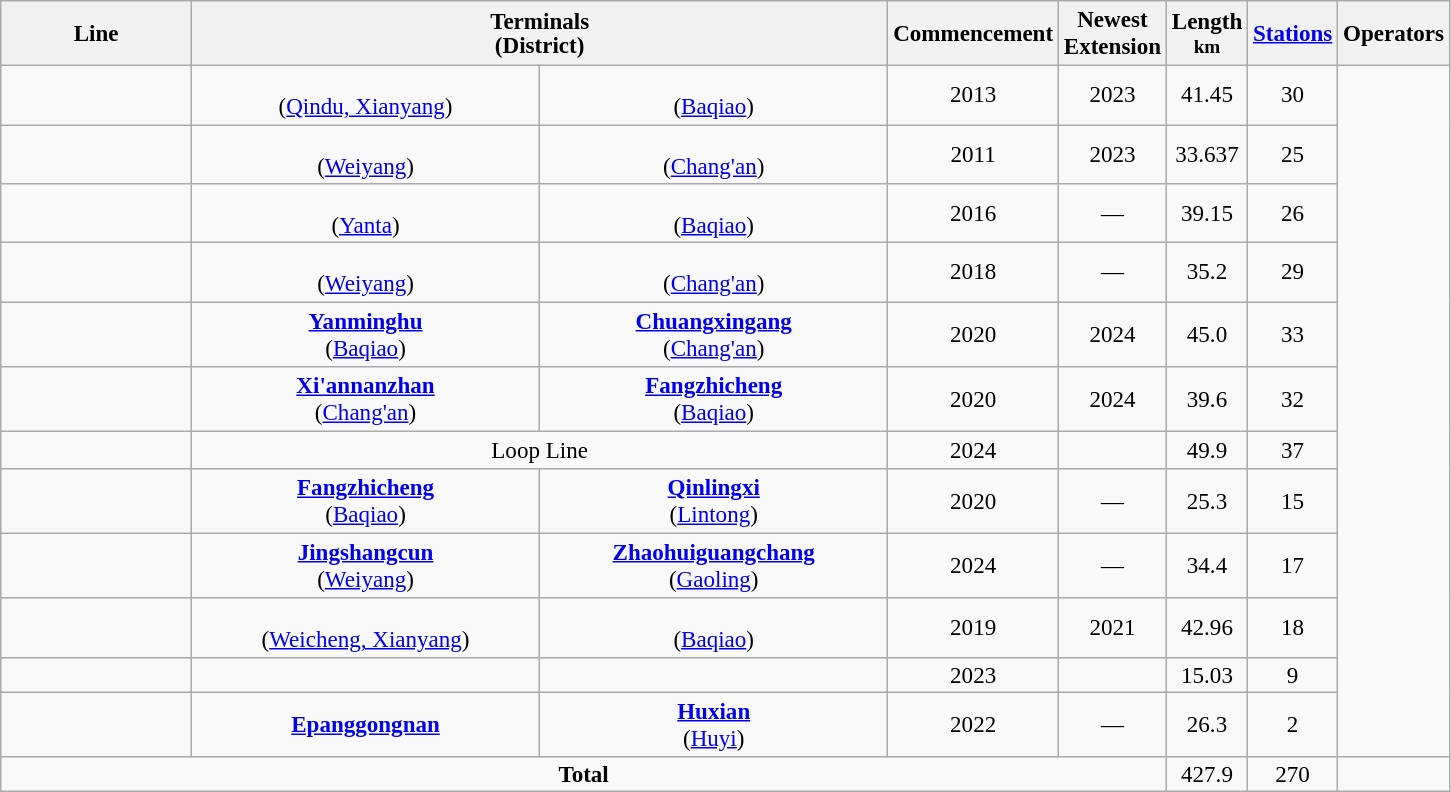<table class="wikitable sortable" style="cell-padding:1.5; font-size:96%; text-align:center;">
<tr>
<th data-sort-type="text"style="width:120px;">Line</th>
<th class="unsortable" colspan="2" style="width:450px; line-height:1.05">Terminals<br>(District)</th>
<th>Commencement</th>
<th>Newest<br>Extension</th>
<th style="line-height:1.05">Length<br><small>km</small></th>
<th style="line-height:1.05"><a href='#'>Stations</a></th>
<th>Operators</th>
</tr>
<tr>
<td style="text-align:center; line-height:1.05"></td>
<td style="text-align:center; width:225px; line-height:1.05"><strong></strong><br>(<a href='#'>Qindu, Xianyang</a>)</td>
<td style="text-align:center; width:225px; line-height:1.05"><strong></strong><br>(<a href='#'>Baqiao</a>)</td>
<td style="text-align:center; line-height:1.05">2013</td>
<td style="text-align:center; line-height:1.05">2023</td>
<td style="text-align:center; line-height:1.05">41.45</td>
<td style="text-align:center; line-height:1.05">30</td>
<td rowspan="12"></td>
</tr>
<tr>
<td style="text-align:center; line-height:1.05"></td>
<td style="text-align:center; width:225px; line-height:1.05"><strong></strong><br>(<a href='#'>Weiyang</a>)</td>
<td style="text-align:center; width:225px; line-height:1.05"><strong></strong><br>(<a href='#'>Chang'an</a>)</td>
<td style="text-align:center; line-height:1.05">2011</td>
<td style="text-align:center; line-height:1.05">2023</td>
<td style="text-align:center; line-height:1.05">33.637</td>
<td style="text-align:center; line-height:1.05">25</td>
</tr>
<tr>
<td style="text-align:center; line-height:1.05"></td>
<td style="text-align:center; width:225px; line-height:1.05"><strong></strong><br>(<a href='#'>Yanta</a>)</td>
<td style="text-align:center; width:225px; line-height:1.05"><strong></strong><br>(<a href='#'>Baqiao</a>)</td>
<td style="text-align:center; line-height:1.05">2016</td>
<td style="text-align:center; line-height:1.05">—</td>
<td style="text-align:center; line-height:1.05">39.15</td>
<td style="text-align:center; line-height:1.05">26</td>
</tr>
<tr>
<td style="text-align:center; line-height:1.05"></td>
<td style="text-align:center; width:225px; line-height:1.05"><strong></strong><br>(<a href='#'>Weiyang</a>)</td>
<td style="text-align:center; width:225px; line-height:1.05"><strong></strong><br>(<a href='#'>Chang'an</a>)</td>
<td style="text-align:center; line-height:1.05">2018</td>
<td style="text-align:center; line-height:1.05">—</td>
<td style="text-align:center; line-height:1.05">35.2</td>
<td style="text-align:center; line-height:1.05">29</td>
</tr>
<tr>
<td></td>
<td><strong><a href='#'>Yanminghu</a></strong><br>(<a href='#'>Baqiao</a>)</td>
<td><strong><a href='#'>Chuangxingang</a></strong><br>(<a href='#'>Chang'an</a>)</td>
<td>2020</td>
<td>2024</td>
<td>45.0</td>
<td>33</td>
</tr>
<tr>
<td></td>
<td><strong><a href='#'>Xi'annanzhan</a></strong><br>(<a href='#'>Chang'an</a>)</td>
<td><strong><a href='#'>Fangzhicheng</a></strong><br>(<a href='#'>Baqiao</a>)</td>
<td>2020</td>
<td>2024</td>
<td>39.6</td>
<td>32</td>
</tr>
<tr>
<td></td>
<td colspan="2">Loop Line</td>
<td>2024</td>
<td></td>
<td>49.9</td>
<td>37</td>
</tr>
<tr>
<td></td>
<td><strong><a href='#'>Fangzhicheng</a></strong><br>(<a href='#'>Baqiao</a>)</td>
<td><strong><a href='#'>Qinlingxi</a></strong><br>(<a href='#'>Lintong</a>)</td>
<td>2020</td>
<td>—</td>
<td>25.3</td>
<td>15</td>
</tr>
<tr>
<td></td>
<td><strong><a href='#'>Jingshangcun</a></strong><br>(<a href='#'>Weiyang</a>)</td>
<td><strong><a href='#'>Zhaohuiguangchang</a></strong><br>(<a href='#'>Gaoling</a>)</td>
<td>2024</td>
<td>—</td>
<td>34.4</td>
<td>17</td>
</tr>
<tr>
<td></td>
<td style="text-align:center; width:225px; line-height:1.05"><strong></strong><br>(<a href='#'>Weicheng, Xianyang</a>)</td>
<td style="text-align:center; width:225px; line-height:1.05"><strong></strong><br>(<a href='#'>Baqiao</a>)</td>
<td style="text-align:center; line-height:1.05">2019</td>
<td style="text-align:center; line-height:1.05">2021</td>
<td style="text-align:center; line-height:1.05">42.96</td>
<td style="text-align:center; line-height:1.05">18</td>
</tr>
<tr>
<td></td>
<td style="text-align:center; width:225px; line-height:1.05"><strong></strong></td>
<td style="text-align:center; width:225px; line-height:1.05"><strong></strong></td>
<td style="text-align:center; line-height:1.05">2023</td>
<td style="text-align:center; line-height:1.05"></td>
<td style="text-align:center; line-height:1.05">15.03</td>
<td style="text-align:center; line-height:1.05">9</td>
</tr>
<tr>
<td></td>
<td><a href='#'><strong>Epanggongnan</strong></a></td>
<td><strong><a href='#'>Huxian</a></strong><br>(<a href='#'>Huyi</a>)</td>
<td>2022</td>
<td>—</td>
<td>26.3</td>
<td>2</td>
</tr>
<tr class="sortbottom">
<td colspan="5" style="text-align:center; line-height:1.05"><strong>Total</strong></td>
<td style="text-align:center; line-height:1.05">427.9</td>
<td style="text-align:center; line-height:1.05">270</td>
<td></td>
</tr>
</table>
